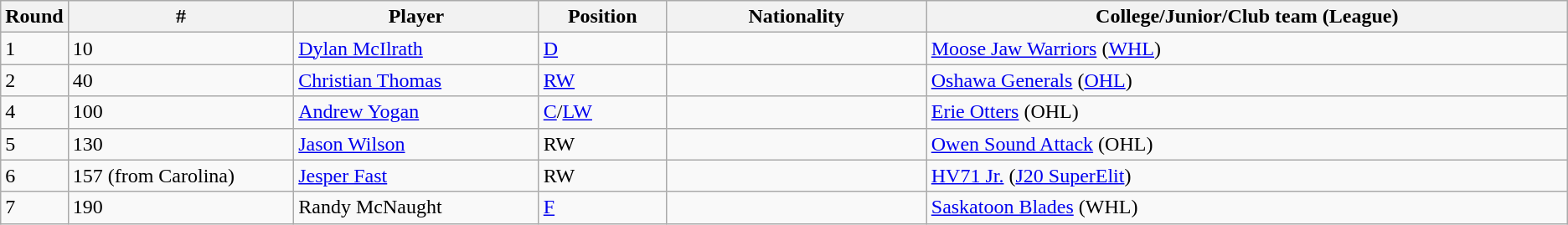<table class="wikitable">
<tr>
<th bgcolor="#DDDDFF" width="2.00%">Round</th>
<th bgcolor="#DDDDFF" width="14.75%">#</th>
<th bgcolor="#DDDDFF" width="16.0%">Player</th>
<th bgcolor="#DDDDFF" width="8.25%">Position</th>
<th bgcolor="#DDDDFF" width="17.0%">Nationality</th>
<th bgcolor="#DDDDFF" width="92.0%">College/Junior/Club team (League)</th>
</tr>
<tr>
<td>1</td>
<td>10</td>
<td><a href='#'>Dylan McIlrath</a></td>
<td><a href='#'>D</a></td>
<td></td>
<td><a href='#'>Moose Jaw Warriors</a> (<a href='#'>WHL</a>)</td>
</tr>
<tr>
<td>2</td>
<td>40</td>
<td><a href='#'>Christian Thomas</a></td>
<td><a href='#'>RW</a></td>
<td></td>
<td><a href='#'>Oshawa Generals</a> (<a href='#'>OHL</a>)</td>
</tr>
<tr>
<td>4</td>
<td>100</td>
<td><a href='#'>Andrew Yogan</a></td>
<td><a href='#'>C</a>/<a href='#'>LW</a></td>
<td></td>
<td><a href='#'>Erie Otters</a> (OHL)</td>
</tr>
<tr>
<td>5</td>
<td>130</td>
<td><a href='#'>Jason Wilson</a></td>
<td>RW</td>
<td></td>
<td><a href='#'>Owen Sound Attack</a> (OHL)</td>
</tr>
<tr>
<td>6</td>
<td>157 (from Carolina)</td>
<td><a href='#'>Jesper Fast</a></td>
<td>RW</td>
<td></td>
<td><a href='#'>HV71 Jr.</a> (<a href='#'>J20 SuperElit</a>)</td>
</tr>
<tr>
<td>7</td>
<td>190</td>
<td>Randy McNaught</td>
<td><a href='#'>F</a></td>
<td></td>
<td><a href='#'>Saskatoon Blades</a> (WHL)</td>
</tr>
</table>
